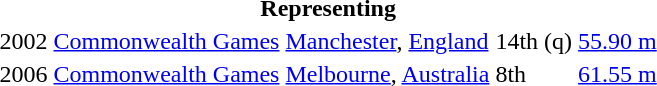<table>
<tr>
<th colspan="5">Representing </th>
</tr>
<tr>
<td>2002</td>
<td><a href='#'>Commonwealth Games</a></td>
<td><a href='#'>Manchester</a>, <a href='#'>England</a></td>
<td>14th (q)</td>
<td><a href='#'>55.90 m</a></td>
</tr>
<tr>
<td>2006</td>
<td><a href='#'>Commonwealth Games</a></td>
<td><a href='#'>Melbourne</a>, <a href='#'>Australia</a></td>
<td>8th</td>
<td><a href='#'>61.55 m</a></td>
</tr>
</table>
